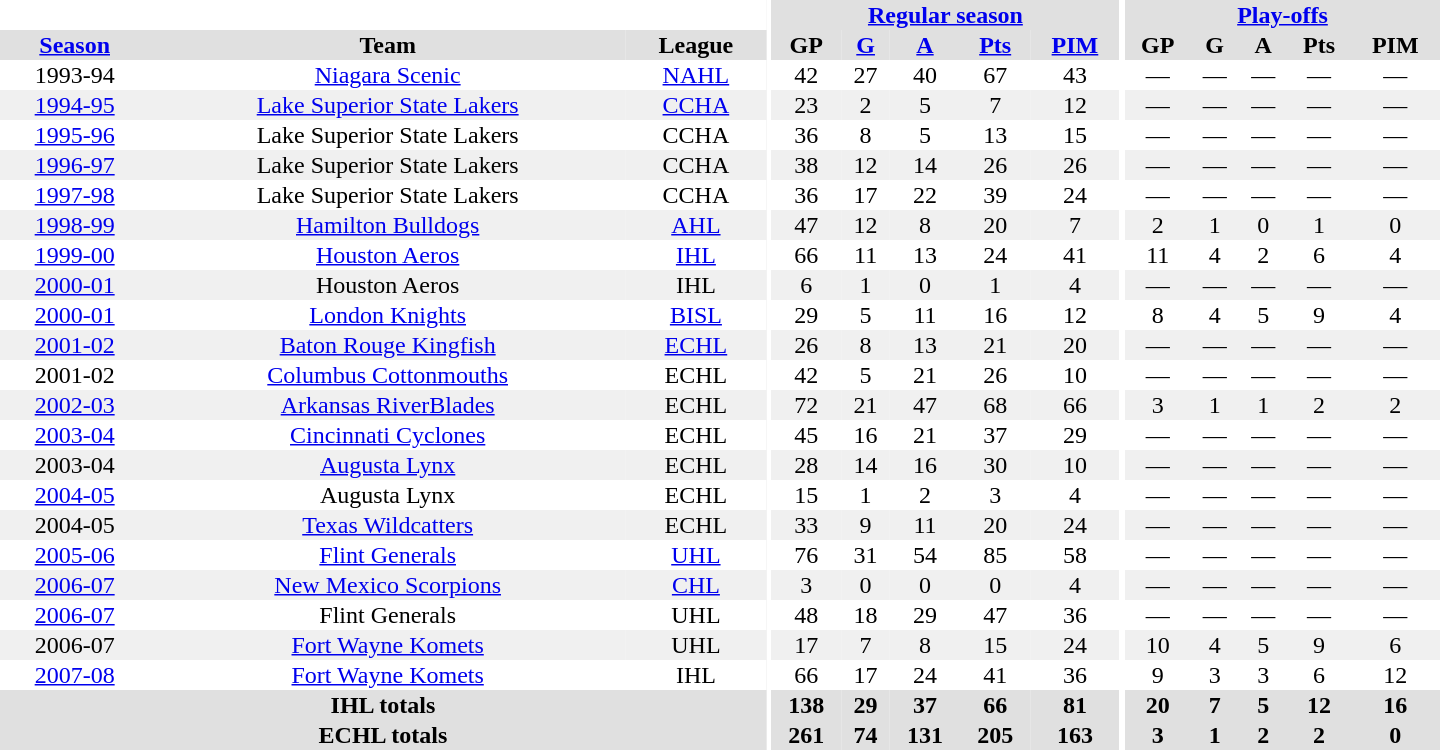<table border="0" cellpadding="1" cellspacing="0" style="text-align:center; width:60em">
<tr bgcolor="#e0e0e0">
<th colspan="3" bgcolor="#ffffff"></th>
<th rowspan="99" bgcolor="#ffffff"></th>
<th colspan="5"><a href='#'>Regular season</a></th>
<th rowspan="99" bgcolor="#ffffff"></th>
<th colspan="5"><a href='#'>Play-offs</a></th>
</tr>
<tr bgcolor="#e0e0e0">
<th><a href='#'>Season</a></th>
<th>Team</th>
<th>League</th>
<th>GP</th>
<th><a href='#'>G</a></th>
<th><a href='#'>A</a></th>
<th><a href='#'>Pts</a></th>
<th><a href='#'>PIM</a></th>
<th>GP</th>
<th>G</th>
<th>A</th>
<th>Pts</th>
<th>PIM</th>
</tr>
<tr>
<td>1993-94</td>
<td><a href='#'>Niagara Scenic</a></td>
<td><a href='#'>NAHL</a></td>
<td>42</td>
<td>27</td>
<td>40</td>
<td>67</td>
<td>43</td>
<td>—</td>
<td>—</td>
<td>—</td>
<td>—</td>
<td>—</td>
</tr>
<tr bgcolor="#f0f0f0">
<td><a href='#'>1994-95</a></td>
<td><a href='#'>Lake Superior State Lakers</a></td>
<td><a href='#'>CCHA</a></td>
<td>23</td>
<td>2</td>
<td>5</td>
<td>7</td>
<td>12</td>
<td>—</td>
<td>—</td>
<td>—</td>
<td>—</td>
<td>—</td>
</tr>
<tr>
<td><a href='#'>1995-96</a></td>
<td>Lake Superior State Lakers</td>
<td>CCHA</td>
<td>36</td>
<td>8</td>
<td>5</td>
<td>13</td>
<td>15</td>
<td>—</td>
<td>—</td>
<td>—</td>
<td>—</td>
<td>—</td>
</tr>
<tr bgcolor="#f0f0f0">
<td><a href='#'>1996-97</a></td>
<td>Lake Superior State Lakers</td>
<td>CCHA</td>
<td>38</td>
<td>12</td>
<td>14</td>
<td>26</td>
<td>26</td>
<td>—</td>
<td>—</td>
<td>—</td>
<td>—</td>
<td>—</td>
</tr>
<tr>
<td><a href='#'>1997-98</a></td>
<td>Lake Superior State Lakers</td>
<td>CCHA</td>
<td>36</td>
<td>17</td>
<td>22</td>
<td>39</td>
<td>24</td>
<td>—</td>
<td>—</td>
<td>—</td>
<td>—</td>
<td>—</td>
</tr>
<tr bgcolor="#f0f0f0">
<td><a href='#'>1998-99</a></td>
<td><a href='#'>Hamilton Bulldogs</a></td>
<td><a href='#'>AHL</a></td>
<td>47</td>
<td>12</td>
<td>8</td>
<td>20</td>
<td>7</td>
<td>2</td>
<td>1</td>
<td>0</td>
<td>1</td>
<td>0</td>
</tr>
<tr>
<td><a href='#'>1999-00</a></td>
<td><a href='#'>Houston Aeros</a></td>
<td><a href='#'>IHL</a></td>
<td>66</td>
<td>11</td>
<td>13</td>
<td>24</td>
<td>41</td>
<td>11</td>
<td>4</td>
<td>2</td>
<td>6</td>
<td>4</td>
</tr>
<tr bgcolor="#f0f0f0">
<td><a href='#'>2000-01</a></td>
<td>Houston Aeros</td>
<td>IHL</td>
<td>6</td>
<td>1</td>
<td>0</td>
<td>1</td>
<td>4</td>
<td>—</td>
<td>—</td>
<td>—</td>
<td>—</td>
<td>—</td>
</tr>
<tr>
<td><a href='#'>2000-01</a></td>
<td><a href='#'>London Knights</a></td>
<td><a href='#'>BISL</a></td>
<td>29</td>
<td>5</td>
<td>11</td>
<td>16</td>
<td>12</td>
<td>8</td>
<td>4</td>
<td>5</td>
<td>9</td>
<td>4</td>
</tr>
<tr bgcolor="#f0f0f0">
<td><a href='#'>2001-02</a></td>
<td><a href='#'>Baton Rouge Kingfish</a></td>
<td><a href='#'>ECHL</a></td>
<td>26</td>
<td>8</td>
<td>13</td>
<td>21</td>
<td>20</td>
<td>—</td>
<td>—</td>
<td>—</td>
<td>—</td>
<td>—</td>
</tr>
<tr>
<td>2001-02</td>
<td><a href='#'>Columbus Cottonmouths</a></td>
<td>ECHL</td>
<td>42</td>
<td>5</td>
<td>21</td>
<td>26</td>
<td>10</td>
<td>—</td>
<td>—</td>
<td>—</td>
<td>—</td>
<td>—</td>
</tr>
<tr bgcolor="#f0f0f0">
<td><a href='#'>2002-03</a></td>
<td><a href='#'>Arkansas RiverBlades</a></td>
<td>ECHL</td>
<td>72</td>
<td>21</td>
<td>47</td>
<td>68</td>
<td>66</td>
<td>3</td>
<td>1</td>
<td>1</td>
<td>2</td>
<td>2</td>
</tr>
<tr>
<td><a href='#'>2003-04</a></td>
<td><a href='#'>Cincinnati Cyclones</a></td>
<td>ECHL</td>
<td>45</td>
<td>16</td>
<td>21</td>
<td>37</td>
<td>29</td>
<td>—</td>
<td>—</td>
<td>—</td>
<td>—</td>
<td>—</td>
</tr>
<tr bgcolor="#f0f0f0">
<td>2003-04</td>
<td><a href='#'>Augusta Lynx</a></td>
<td>ECHL</td>
<td>28</td>
<td>14</td>
<td>16</td>
<td>30</td>
<td>10</td>
<td>—</td>
<td>—</td>
<td>—</td>
<td>—</td>
<td>—</td>
</tr>
<tr>
<td><a href='#'>2004-05</a></td>
<td>Augusta Lynx</td>
<td>ECHL</td>
<td>15</td>
<td>1</td>
<td>2</td>
<td>3</td>
<td>4</td>
<td>—</td>
<td>—</td>
<td>—</td>
<td>—</td>
<td>—</td>
</tr>
<tr bgcolor="#f0f0f0">
<td>2004-05</td>
<td><a href='#'>Texas Wildcatters</a></td>
<td>ECHL</td>
<td>33</td>
<td>9</td>
<td>11</td>
<td>20</td>
<td>24</td>
<td>—</td>
<td>—</td>
<td>—</td>
<td>—</td>
<td>—</td>
</tr>
<tr>
<td><a href='#'>2005-06</a></td>
<td><a href='#'>Flint Generals</a></td>
<td><a href='#'>UHL</a></td>
<td>76</td>
<td>31</td>
<td>54</td>
<td>85</td>
<td>58</td>
<td>—</td>
<td>—</td>
<td>—</td>
<td>—</td>
<td>—</td>
</tr>
<tr bgcolor="#f0f0f0">
<td><a href='#'>2006-07</a></td>
<td><a href='#'>New Mexico Scorpions</a></td>
<td><a href='#'>CHL</a></td>
<td>3</td>
<td>0</td>
<td>0</td>
<td>0</td>
<td>4</td>
<td>—</td>
<td>—</td>
<td>—</td>
<td>—</td>
<td>—</td>
</tr>
<tr>
<td><a href='#'>2006-07</a></td>
<td>Flint Generals</td>
<td>UHL</td>
<td>48</td>
<td>18</td>
<td>29</td>
<td>47</td>
<td>36</td>
<td>—</td>
<td>—</td>
<td>—</td>
<td>—</td>
<td>—</td>
</tr>
<tr bgcolor="#f0f0f0">
<td>2006-07</td>
<td><a href='#'>Fort Wayne Komets</a></td>
<td>UHL</td>
<td>17</td>
<td>7</td>
<td>8</td>
<td>15</td>
<td>24</td>
<td>10</td>
<td>4</td>
<td>5</td>
<td>9</td>
<td>6</td>
</tr>
<tr>
<td><a href='#'>2007-08</a></td>
<td><a href='#'>Fort Wayne Komets</a></td>
<td>IHL</td>
<td>66</td>
<td>17</td>
<td>24</td>
<td>41</td>
<td>36</td>
<td>9</td>
<td>3</td>
<td>3</td>
<td>6</td>
<td>12</td>
</tr>
<tr>
</tr>
<tr ALIGN="center" bgcolor="#e0e0e0">
<th colspan="3">IHL totals</th>
<th ALIGN="center">138</th>
<th ALIGN="center">29</th>
<th ALIGN="center">37</th>
<th ALIGN="center">66</th>
<th ALIGN="center">81</th>
<th ALIGN="center">20</th>
<th ALIGN="center">7</th>
<th ALIGN="center">5</th>
<th ALIGN="center">12</th>
<th ALIGN="center">16</th>
</tr>
<tr>
</tr>
<tr ALIGN="center" bgcolor="#e0e0e0">
<th colspan="3">ECHL totals</th>
<th ALIGN="center">261</th>
<th ALIGN="center">74</th>
<th ALIGN="center">131</th>
<th ALIGN="center">205</th>
<th ALIGN="center">163</th>
<th ALIGN="center">3</th>
<th ALIGN="center">1</th>
<th ALIGN="center">2</th>
<th ALIGN="center">2</th>
<th ALIGN="center">0</th>
</tr>
</table>
